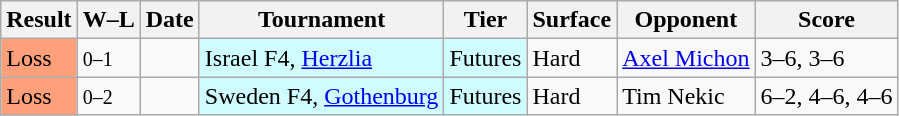<table class="sortable wikitable">
<tr>
<th>Result</th>
<th class="unsortable">W–L</th>
<th>Date</th>
<th>Tournament</th>
<th>Tier</th>
<th>Surface</th>
<th>Opponent</th>
<th class="unsortable">Score</th>
</tr>
<tr>
<td style="background:#ffa07a;">Loss</td>
<td><small>0–1</small></td>
<td></td>
<td style="background:#cffcff;">Israel F4, <a href='#'>Herzlia</a></td>
<td style="background:#cffcff;">Futures</td>
<td>Hard</td>
<td> <a href='#'>Axel Michon</a></td>
<td>3–6, 3–6</td>
</tr>
<tr>
<td style="background:#ffa07a;">Loss</td>
<td><small>0–2</small></td>
<td></td>
<td style="background:#cffcff;">Sweden F4, <a href='#'>Gothenburg</a></td>
<td style="background:#cffcff;">Futures</td>
<td>Hard</td>
<td> Tim Nekic</td>
<td>6–2, 4–6, 4–6</td>
</tr>
</table>
